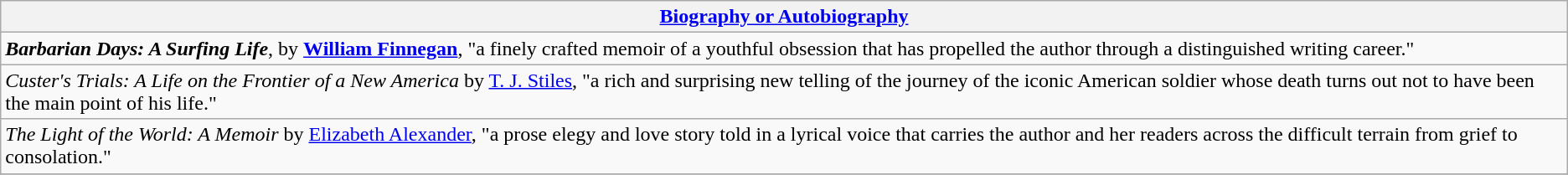<table class="wikitable" style="float:left; float:none;">
<tr>
<th><a href='#'>Biography or Autobiography</a></th>
</tr>
<tr>
<td><strong><em>Barbarian Days: A Surfing Life</em></strong>, by <strong><a href='#'>William Finnegan</a></strong>, "a finely crafted memoir of a youthful obsession that has propelled the author through a distinguished writing career."</td>
</tr>
<tr>
<td><em>Custer's Trials: A Life on the Frontier of a New America</em> by <a href='#'>T. J. Stiles</a>, "a rich and surprising new telling of the journey of the iconic American soldier whose death turns out not to have been the main point of his life."</td>
</tr>
<tr>
<td><em>The Light of the World: A Memoir</em> by <a href='#'>Elizabeth Alexander</a>, "a prose elegy and love story told in a lyrical voice that carries the author and her readers across the difficult terrain from grief to consolation."</td>
</tr>
<tr>
</tr>
</table>
